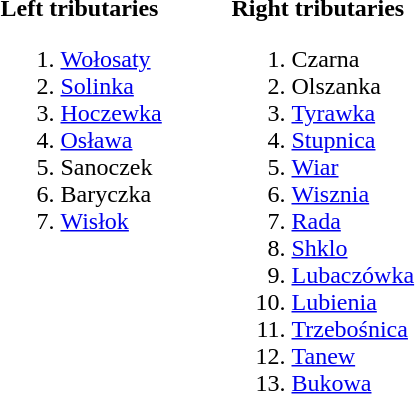<table>
<tr>
<td width = "150" valign="top"><br><strong>Left tributaries</strong><ol><li><a href='#'>Wołosaty</a></li><li><a href='#'>Solinka</a></li><li><a href='#'>Hoczewka</a></li><li><a href='#'>Osława</a></li><li>Sanoczek</li><li>Baryczka</li><li><a href='#'>Wisłok</a></li></ol></td>
<td><br><strong>Right tributaries</strong><ol><li>Czarna</li><li>Olszanka</li><li><a href='#'>Tyrawka</a></li><li><a href='#'>Stupnica</a></li><li><a href='#'>Wiar</a></li><li><a href='#'>Wisznia</a></li><li><a href='#'>Rada</a></li><li><a href='#'>Shklo</a></li><li><a href='#'>Lubaczówka</a></li><li><a href='#'>Lubienia</a></li><li><a href='#'>Trzebośnica</a></li><li><a href='#'>Tanew</a></li><li><a href='#'>Bukowa</a></li></ol></td>
</tr>
</table>
